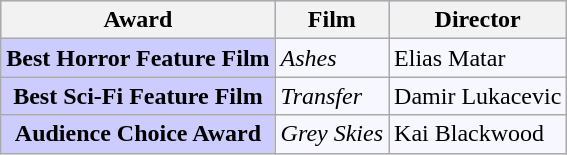<table class="wikitable sortable">
<tr style=background:#ccccff>
<th>Award</th>
<th>Film</th>
<th>Director</th>
</tr>
<tr>
<th style="background: #ccccff;">Best Horror Feature Film</th>
<td style="background: #f7f8ff; white-space: nowrap;"><em>Ashes</em></td>
<td style="background: #f7f8ff; white-space: nowrap;">Elias Matar</td>
</tr>
<tr>
<th style="background: #ccccff;">Best Sci-Fi Feature Film</th>
<td style="background: #f7f8ff; white-space: nowrap;"><em>Transfer</em></td>
<td style="background: #f7f8ff; white-space: nowrap;">Damir Lukacevic</td>
</tr>
<tr>
<th style="background: #ccccff;">Audience Choice Award</th>
<td style="background: #f7f8ff; white-space: nowrap;"><em>Grey Skies</em></td>
<td style="background: #f7f8ff; white-space: nowrap;">Kai Blackwood</td>
</tr>
</table>
